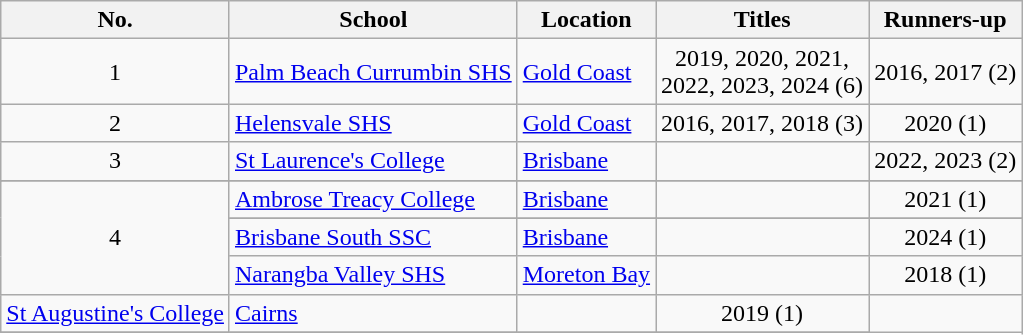<table class="wikitable sortable">
<tr>
<th>No.</th>
<th>School</th>
<th>Location</th>
<th>Titles</th>
<th>Runners-up</th>
</tr>
<tr>
<td align=center>1</td>
<td><a href='#'>Palm Beach Currumbin SHS</a></td>
<td><a href='#'>Gold Coast</a></td>
<td align=center>2019, 2020, 2021,<br> 2022, 2023, 2024 (6)</td>
<td align=center>2016, 2017 (2)</td>
</tr>
<tr>
<td align=center>2</td>
<td><a href='#'>Helensvale SHS</a></td>
<td><a href='#'>Gold Coast</a></td>
<td align=center>2016, 2017, 2018 (3)</td>
<td align=center>2020 (1)</td>
</tr>
<tr>
<td align=center>3</td>
<td><a href='#'>St Laurence's College</a></td>
<td><a href='#'>Brisbane</a></td>
<td align=center></td>
<td align=center>2022, 2023 (2)</td>
</tr>
<tr class="sortbottom">
</tr>
<tr>
<td align=center rowspan=4>4</td>
<td><a href='#'>Ambrose Treacy College</a></td>
<td><a href='#'>Brisbane</a></td>
<td align=center></td>
<td align=center>2021 (1)</td>
</tr>
<tr class="sortbottom">
</tr>
<tr>
<td><a href='#'>Brisbane South SSC</a></td>
<td><a href='#'>Brisbane</a></td>
<td align=center></td>
<td align=center>2024 (1)</td>
</tr>
<tr class="sortbottom">
<td><a href='#'>Narangba Valley SHS</a></td>
<td><a href='#'>Moreton Bay</a></td>
<td align=center></td>
<td align=center>2018 (1)</td>
</tr>
<tr class="sortbottom">
<td><a href='#'>St Augustine's College</a></td>
<td><a href='#'>Cairns</a></td>
<td align=center></td>
<td align=center>2019 (1)</td>
</tr>
<tr class="sortbottom">
</tr>
</table>
